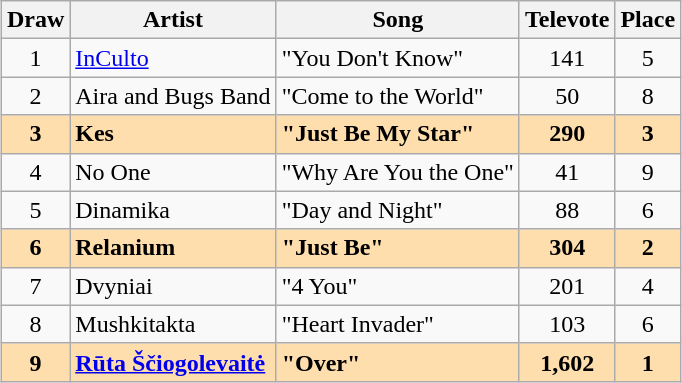<table class="sortable wikitable" style="margin: 1em auto 1em auto; text-align:center">
<tr>
<th>Draw</th>
<th>Artist</th>
<th>Song</th>
<th>Televote</th>
<th>Place</th>
</tr>
<tr>
<td>1</td>
<td align="left"><a href='#'>InCulto</a></td>
<td align="left">"You Don't Know"</td>
<td>141</td>
<td>5</td>
</tr>
<tr>
<td>2</td>
<td align="left">Aira and Bugs Band</td>
<td align="left">"Come to the World"</td>
<td>50</td>
<td>8</td>
</tr>
<tr style="font-weight:bold; background:navajowhite;">
<td>3</td>
<td align="left">Kes</td>
<td align="left">"Just Be My Star"</td>
<td>290</td>
<td>3</td>
</tr>
<tr>
<td>4</td>
<td align="left">No One</td>
<td align="left">"Why Are You the One"</td>
<td>41</td>
<td>9</td>
</tr>
<tr>
<td>5</td>
<td align="left">Dinamika</td>
<td align="left">"Day and Night"</td>
<td>88</td>
<td>6</td>
</tr>
<tr style="font-weight:bold; background:navajowhite;">
<td>6</td>
<td align="left">Relanium</td>
<td align="left">"Just Be"</td>
<td>304</td>
<td>2</td>
</tr>
<tr>
<td>7</td>
<td align="left">Dvyniai</td>
<td align="left">"4 You"</td>
<td>201</td>
<td>4</td>
</tr>
<tr>
<td>8</td>
<td align="left">Mushkitakta</td>
<td align="left">"Heart Invader"</td>
<td>103</td>
<td>6</td>
</tr>
<tr style="font-weight:bold; background:navajowhite;">
<td>9</td>
<td align="left"><a href='#'>Rūta Ščiogolevaitė</a></td>
<td align="left">"Over"</td>
<td>1,602</td>
<td>1</td>
</tr>
</table>
